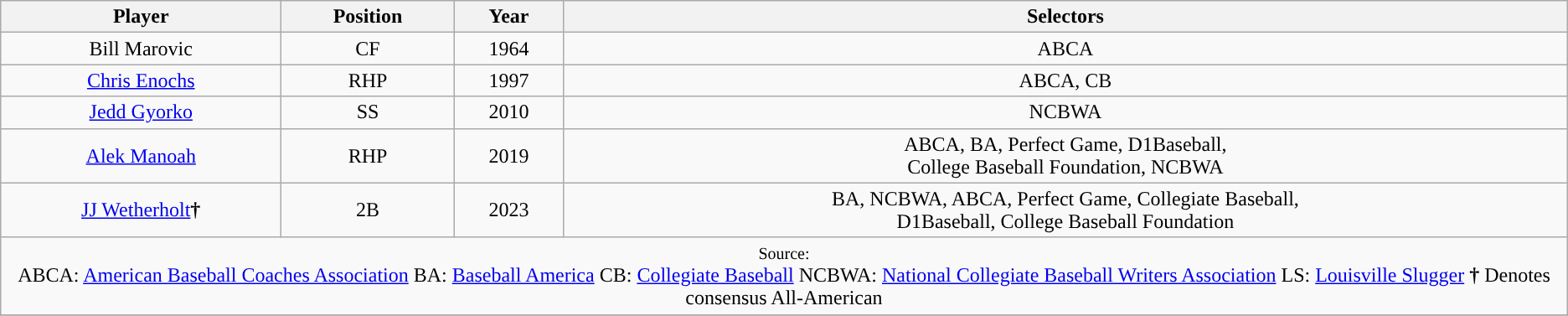<table class="wikitable">
<tr>
<th>Player</th>
<th>Position</th>
<th>Year</th>
<th>Selectors</th>
</tr>
<tr style="text-align:center;">
<td>Bill Marovic</td>
<td>CF</td>
<td>1964</td>
<td>ABCA</td>
</tr>
<tr style="text-align:center;">
<td><a href='#'>Chris Enochs</a></td>
<td>RHP</td>
<td>1997</td>
<td>ABCA, CB</td>
</tr>
<tr style="text-align:center;">
<td><a href='#'>Jedd Gyorko</a></td>
<td>SS</td>
<td>2010</td>
<td>NCBWA</td>
</tr>
<tr style="text-align:center;">
<td><a href='#'>Alek Manoah</a></td>
<td>RHP</td>
<td>2019</td>
<td>ABCA, BA, Perfect Game, D1Baseball,<br> College Baseball Foundation, NCBWA</td>
</tr>
<tr style="text-align:center;">
<td><a href='#'>JJ Wetherholt</a><strong>†</strong></td>
<td>2B</td>
<td>2023</td>
<td>BA, NCBWA, ABCA, Perfect Game, Collegiate Baseball,<br> D1Baseball, College Baseball Foundation</td>
</tr>
<tr style="text-align:center;">
<td colspan=4><small>Source:</small><br>ABCA: <a href='#'>American Baseball Coaches Association</a>
BA: <a href='#'>Baseball America</a>
CB: <a href='#'>Collegiate Baseball</a>
NCBWA: <a href='#'>National Collegiate Baseball Writers Association</a>
LS: <a href='#'>Louisville Slugger</a>
<strong>†</strong> Denotes consensus All-American</td>
</tr>
<tr>
</tr>
</table>
